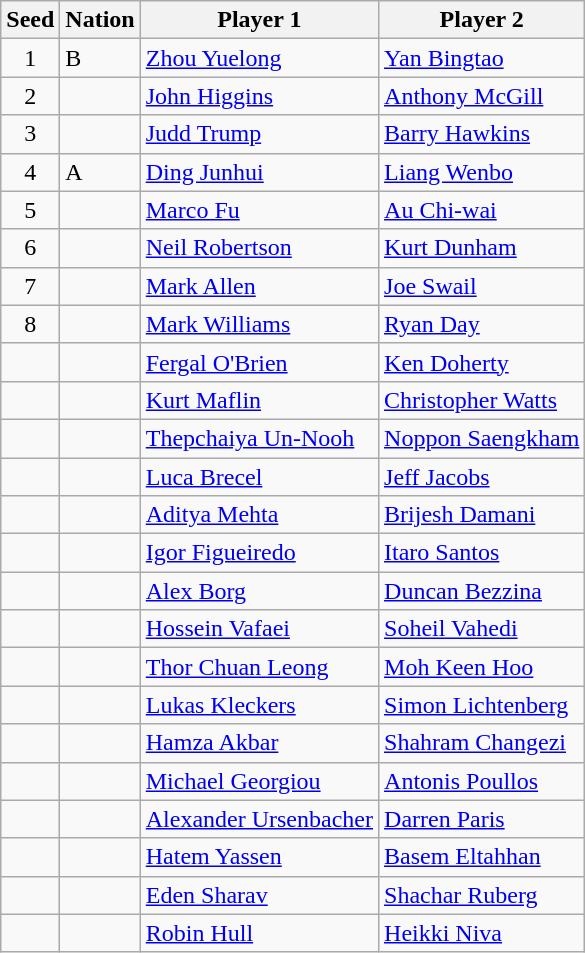<table class="wikitable">
<tr>
<th>Seed</th>
<th>Nation</th>
<th>Player 1</th>
<th>Player 2</th>
</tr>
<tr>
<td align=center>1</td>
<td> B</td>
<td><a href='#'>Zhou Yuelong</a></td>
<td><a href='#'>Yan Bingtao</a></td>
</tr>
<tr>
<td align=center>2</td>
<td></td>
<td><a href='#'>John Higgins</a></td>
<td><a href='#'>Anthony McGill</a></td>
</tr>
<tr>
<td align=center>3</td>
<td></td>
<td><a href='#'>Judd Trump</a></td>
<td><a href='#'>Barry Hawkins</a></td>
</tr>
<tr>
<td align=center>4</td>
<td> A</td>
<td><a href='#'>Ding Junhui</a></td>
<td><a href='#'>Liang Wenbo</a></td>
</tr>
<tr>
<td align=center>5</td>
<td></td>
<td><a href='#'>Marco Fu</a></td>
<td><a href='#'>Au Chi-wai</a></td>
</tr>
<tr>
<td align=center>6</td>
<td></td>
<td><a href='#'>Neil Robertson</a></td>
<td><a href='#'>Kurt Dunham</a></td>
</tr>
<tr>
<td align=center>7</td>
<td></td>
<td><a href='#'>Mark Allen</a></td>
<td><a href='#'>Joe Swail</a></td>
</tr>
<tr>
<td align=center>8</td>
<td></td>
<td><a href='#'>Mark Williams</a></td>
<td><a href='#'>Ryan Day</a></td>
</tr>
<tr>
<td></td>
<td></td>
<td><a href='#'>Fergal O'Brien</a></td>
<td><a href='#'>Ken Doherty</a></td>
</tr>
<tr>
<td></td>
<td></td>
<td><a href='#'>Kurt Maflin</a></td>
<td><a href='#'>Christopher Watts</a></td>
</tr>
<tr>
<td></td>
<td></td>
<td><a href='#'>Thepchaiya Un-Nooh</a></td>
<td><a href='#'>Noppon Saengkham</a></td>
</tr>
<tr>
<td></td>
<td></td>
<td><a href='#'>Luca Brecel</a></td>
<td><a href='#'>Jeff Jacobs</a></td>
</tr>
<tr>
<td></td>
<td></td>
<td><a href='#'>Aditya Mehta</a></td>
<td><a href='#'>Brijesh Damani</a></td>
</tr>
<tr>
<td></td>
<td></td>
<td><a href='#'>Igor Figueiredo</a></td>
<td><a href='#'>Itaro Santos</a></td>
</tr>
<tr>
<td></td>
<td></td>
<td><a href='#'>Alex Borg</a></td>
<td><a href='#'>Duncan Bezzina</a></td>
</tr>
<tr>
<td></td>
<td></td>
<td><a href='#'>Hossein Vafaei</a></td>
<td><a href='#'>Soheil Vahedi</a></td>
</tr>
<tr>
<td></td>
<td></td>
<td><a href='#'>Thor Chuan Leong</a></td>
<td><a href='#'>Moh Keen Hoo</a></td>
</tr>
<tr>
<td></td>
<td></td>
<td><a href='#'>Lukas Kleckers</a></td>
<td><a href='#'>Simon Lichtenberg</a></td>
</tr>
<tr>
<td></td>
<td></td>
<td><a href='#'>Hamza Akbar</a></td>
<td><a href='#'>Shahram Changezi</a></td>
</tr>
<tr>
<td></td>
<td></td>
<td><a href='#'>Michael Georgiou</a></td>
<td><a href='#'>Antonis Poullos</a></td>
</tr>
<tr>
<td></td>
<td></td>
<td><a href='#'>Alexander Ursenbacher</a></td>
<td><a href='#'>Darren Paris</a></td>
</tr>
<tr>
<td></td>
<td></td>
<td><a href='#'>Hatem Yassen</a></td>
<td><a href='#'>Basem Eltahhan</a></td>
</tr>
<tr>
<td></td>
<td></td>
<td><a href='#'>Eden Sharav</a></td>
<td><a href='#'>Shachar Ruberg</a></td>
</tr>
<tr>
<td></td>
<td></td>
<td><a href='#'>Robin Hull</a></td>
<td><a href='#'>Heikki Niva</a></td>
</tr>
</table>
